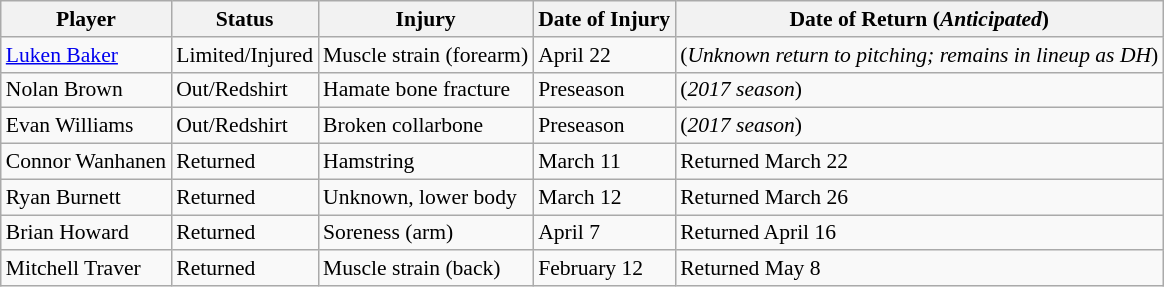<table class="wikitable" border="1" style="font-size:90%;">
<tr>
<th>Player</th>
<th>Status</th>
<th>Injury</th>
<th>Date of Injury</th>
<th>Date of Return (<em>Anticipated</em>)</th>
</tr>
<tr>
<td><a href='#'>Luken Baker</a></td>
<td>Limited/Injured</td>
<td>Muscle strain (forearm)</td>
<td>April 22</td>
<td>(<em>Unknown return to pitching; remains in lineup as DH</em>)</td>
</tr>
<tr>
<td>Nolan Brown</td>
<td>Out/Redshirt</td>
<td>Hamate bone fracture</td>
<td>Preseason</td>
<td>(<em>2017 season</em>)</td>
</tr>
<tr>
<td>Evan Williams</td>
<td>Out/Redshirt</td>
<td>Broken collarbone</td>
<td>Preseason</td>
<td>(<em>2017 season</em>)</td>
</tr>
<tr>
<td>Connor Wanhanen</td>
<td>Returned</td>
<td>Hamstring</td>
<td>March 11</td>
<td>Returned March 22</td>
</tr>
<tr>
<td>Ryan Burnett</td>
<td>Returned</td>
<td>Unknown, lower body</td>
<td>March 12</td>
<td>Returned March 26</td>
</tr>
<tr>
<td>Brian Howard</td>
<td>Returned</td>
<td>Soreness (arm)</td>
<td>April 7</td>
<td>Returned April 16</td>
</tr>
<tr>
<td>Mitchell Traver</td>
<td>Returned</td>
<td>Muscle strain (back)</td>
<td>February 12</td>
<td>Returned May 8</td>
</tr>
</table>
